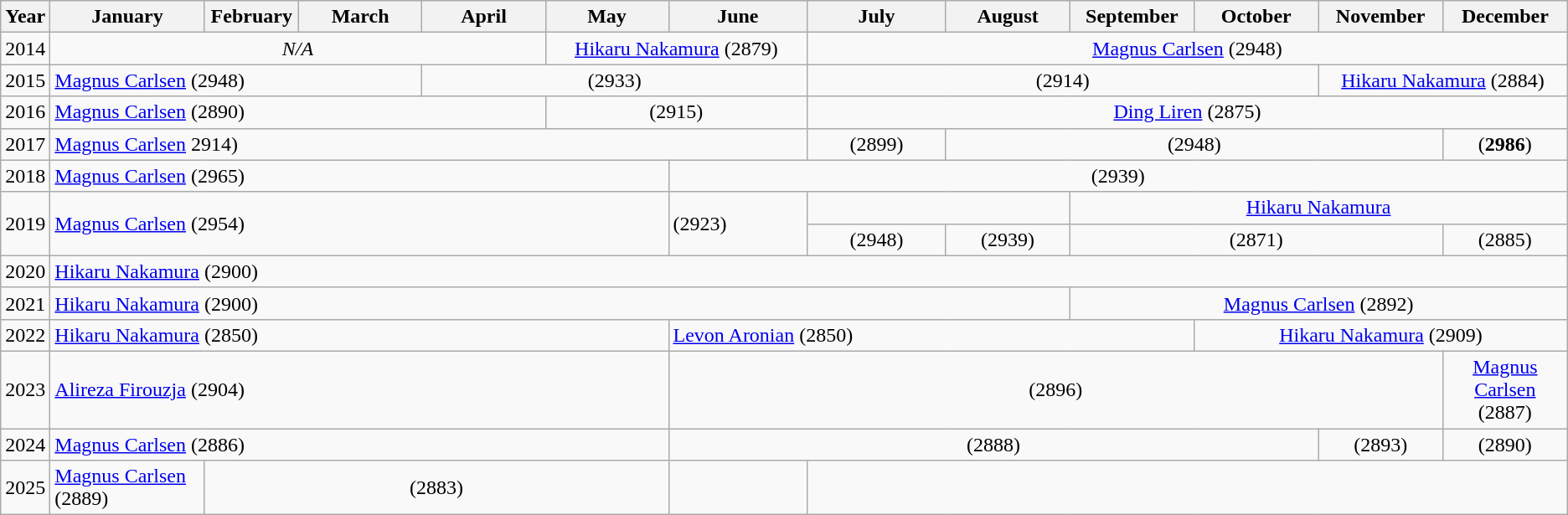<table class="wikitable center" style="text-align:center">
<tr>
<th>Year</th>
<th style="width:10%">January</th>
<th style="width:6%">February</th>
<th style="width:8%">March</th>
<th style="width:8%">April</th>
<th style="width:8%">May</th>
<th style="width:9%">June</th>
<th style="width:9%">July</th>
<th style="width:8%">August</th>
<th style="width:8%">September</th>
<th style="width:8%">October</th>
<th style="width:8%">November</th>
<th style="width:8%">December</th>
</tr>
<tr>
<td>2014</td>
<td colspan=4><em>N/A</em></td>
<td colspan=2> <a href='#'>Hikaru Nakamura</a> (2879)</td>
<td colspan=6> <a href='#'>Magnus Carlsen</a> (2948)</td>
</tr>
<tr>
<td>2015</td>
<td colspan=3 align=left> <a href='#'>Magnus Carlsen</a> (2948)</td>
<td colspan=3>(2933)</td>
<td colspan=4>(2914)</td>
<td colspan=2> <a href='#'>Hikaru Nakamura</a> (2884)</td>
</tr>
<tr>
<td>2016</td>
<td colspan=4 align=left> <a href='#'>Magnus Carlsen</a> (2890)</td>
<td colspan=2>(2915)</td>
<td colspan=6> <a href='#'>Ding Liren</a> (2875)</td>
</tr>
<tr>
<td>2017</td>
<td colspan=6 align=left> <a href='#'>Magnus Carlsen</a> 2914)</td>
<td>(2899)</td>
<td colspan=4>(2948)</td>
<td>(<strong>2986</strong>)</td>
</tr>
<tr>
<td>2018</td>
<td colspan=5 align=left> <a href='#'>Magnus Carlsen</a> (2965)</td>
<td colspan=7>(2939)</td>
</tr>
<tr>
<td rowspan=2>2019</td>
<td colspan=5 align=left rowspan=2> <a href='#'>Magnus Carlsen</a> (2954)</td>
<td rowspan=2 align=left>(2923)</td>
<td colspan=2> </td>
<td colspan=4> <a href='#'>Hikaru Nakamura</a></td>
</tr>
<tr>
<td>(2948)</td>
<td>(2939)</td>
<td colspan=3>(2871)</td>
<td>(2885)</td>
</tr>
<tr>
<td>2020</td>
<td colspan=12 align=left> <a href='#'>Hikaru Nakamura</a> (2900)</td>
</tr>
<tr>
<td>2021</td>
<td colspan=8 align=left> <a href='#'>Hikaru Nakamura</a> (2900)</td>
<td colspan=4> <a href='#'>Magnus Carlsen</a> (2892)</td>
</tr>
<tr>
<td>2022</td>
<td colspan=5 align=left> <a href='#'>Hikaru Nakamura</a> (2850)</td>
<td colspan=4 align=left> <a href='#'>Levon Aronian</a> (2850)</td>
<td colspan=3> <a href='#'>Hikaru Nakamura</a> (2909)</td>
</tr>
<tr>
<td>2023</td>
<td colspan=5 align=left> <a href='#'>Alireza Firouzja</a> (2904)</td>
<td colspan=6>(2896)</td>
<td> <a href='#'>Magnus Carlsen</a> (2887)</td>
</tr>
<tr>
<td>2024</td>
<td colspan=5 align=left> <a href='#'>Magnus Carlsen</a> (2886)</td>
<td colspan=5>(2888)</td>
<td>(2893)</td>
<td>(2890)</td>
</tr>
<tr>
<td>2025</td>
<td align=left> <a href='#'>Magnus Carlsen</a> (2889)</td>
<td colspan=4>(2883)</td>
<td></td>
</tr>
</table>
